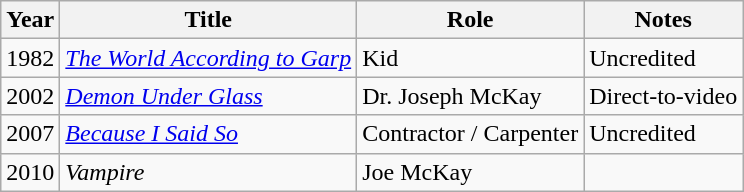<table class="wikitable sortable">
<tr>
<th>Year</th>
<th>Title</th>
<th>Role</th>
<th>Notes</th>
</tr>
<tr>
<td>1982</td>
<td><a href='#'><em>The World According to Garp</em></a></td>
<td>Kid</td>
<td>Uncredited</td>
</tr>
<tr>
<td>2002</td>
<td><em><a href='#'>Demon Under Glass</a></em></td>
<td>Dr. Joseph McKay</td>
<td>Direct-to-video</td>
</tr>
<tr>
<td>2007</td>
<td><a href='#'><em>Because I Said So</em></a></td>
<td>Contractor / Carpenter</td>
<td>Uncredited</td>
</tr>
<tr>
<td>2010</td>
<td><em>Vampire</em></td>
<td>Joe McKay</td>
<td></td>
</tr>
</table>
